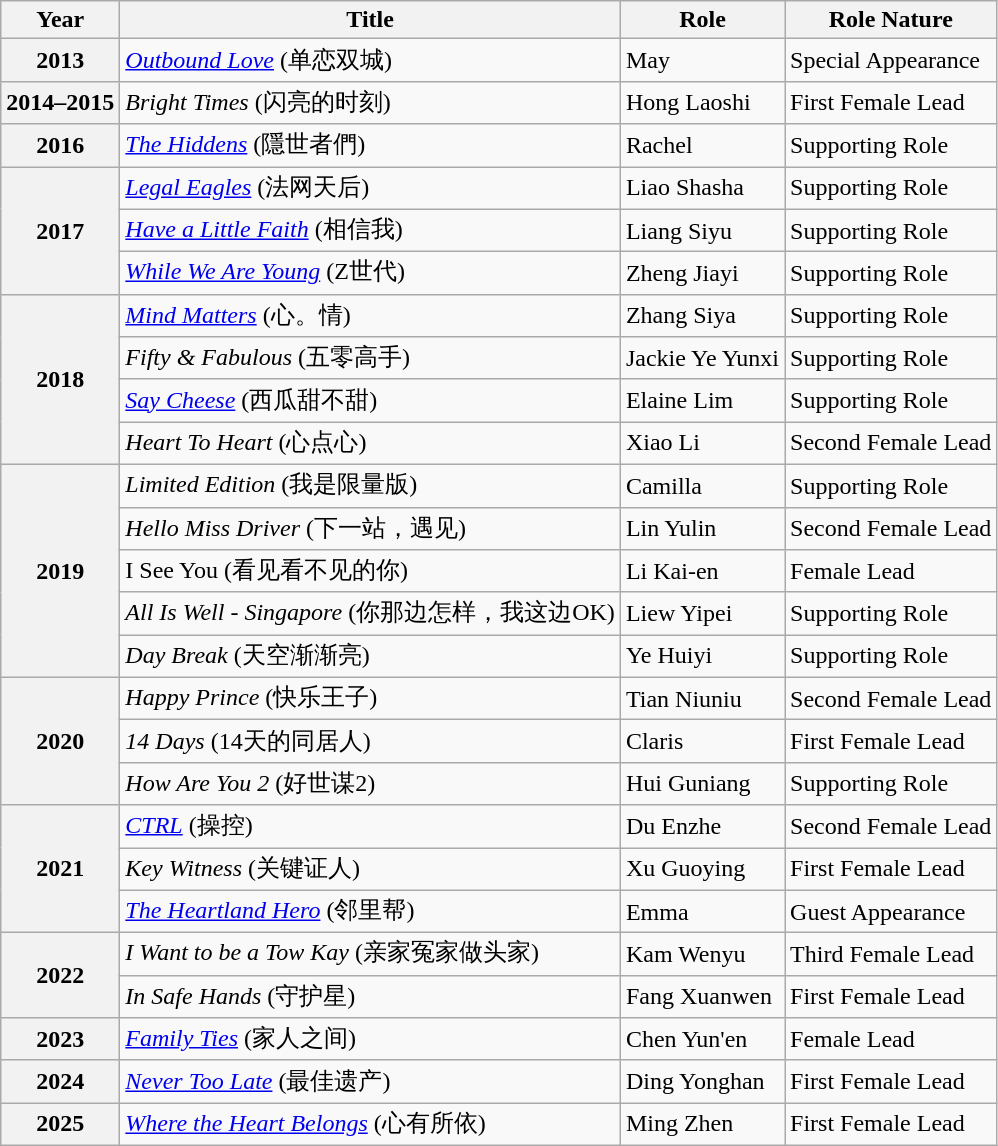<table class="wikitable sortable plainrowheaders">
<tr>
<th scope="col">Year</th>
<th scope="col">Title</th>
<th scope="col">Role</th>
<th scope="col" class="unsortable">Role Nature</th>
</tr>
<tr>
<th scope="row">2013</th>
<td><em><a href='#'>Outbound Love</a></em> (单恋双城)</td>
<td>May</td>
<td>Special Appearance</td>
</tr>
<tr>
<th scope="row">2014–2015</th>
<td scope="r "><em>Bright Times</em> (闪亮的时刻)</td>
<td>Hong Laoshi</td>
<td>First Female Lead</td>
</tr>
<tr>
<th scope="row">2016</th>
<td><em><a href='#'>The Hiddens</a></em> (隱世者們)</td>
<td>Rachel</td>
<td>Supporting Role</td>
</tr>
<tr>
<th rowspan="3" scope="row">2017</th>
<td><em><a href='#'>Legal Eagles</a></em> (法网天后)</td>
<td>Liao Shasha</td>
<td>Supporting Role</td>
</tr>
<tr>
<td><em><a href='#'>Have a Little Faith</a></em> (相信我)</td>
<td>Liang Siyu</td>
<td>Supporting Role</td>
</tr>
<tr>
<td><em><a href='#'>While We Are Young</a></em> (Z世代)</td>
<td>Zheng Jiayi</td>
<td>Supporting Role</td>
</tr>
<tr>
<th rowspan="4" scope="row">2018</th>
<td><em><a href='#'>Mind Matters</a></em> (心。情)</td>
<td>Zhang Siya</td>
<td>Supporting Role</td>
</tr>
<tr>
<td><em>Fifty & Fabulous</em> (五零高手)</td>
<td>Jackie Ye Yunxi</td>
<td>Supporting Role</td>
</tr>
<tr>
<td><em><a href='#'>Say Cheese</a></em> (西瓜甜不甜)</td>
<td>Elaine Lim</td>
<td>Supporting Role</td>
</tr>
<tr>
<td><em>Heart To Heart</em> (心点心)</td>
<td>Xiao Li</td>
<td>Second Female Lead</td>
</tr>
<tr>
<th rowspan="5" scope="row">2019</th>
<td><em>Limited Edition</em> (我是限量版)</td>
<td>Camilla</td>
<td>Supporting Role</td>
</tr>
<tr>
<td><em>Hello Miss Driver</em> (下一站，遇见)</td>
<td>Lin Yulin</td>
<td>Second Female Lead</td>
</tr>
<tr>
<td>I See You (看见看不见的你)</td>
<td>Li Kai-en</td>
<td>Female Lead</td>
</tr>
<tr>
<td><em>All Is Well - Singapore</em> (你那边怎样，我这边OK)</td>
<td>Liew Yipei</td>
<td>Supporting Role</td>
</tr>
<tr>
<td><em>Day Break</em> (天空渐渐亮)</td>
<td>Ye Huiyi</td>
<td>Supporting Role</td>
</tr>
<tr>
<th rowspan="3" scope="row">2020</th>
<td><em>Happy Prince</em> (快乐王子)</td>
<td>Tian Niuniu</td>
<td>Second Female Lead</td>
</tr>
<tr>
<td><em>14 Days</em> (14天的同居人)</td>
<td>Claris</td>
<td>First Female Lead</td>
</tr>
<tr>
<td><em>How Are You 2</em> (好世谋2)</td>
<td>Hui Guniang</td>
<td>Supporting Role</td>
</tr>
<tr>
<th rowspan="3" scope="row">2021</th>
<td><em><a href='#'>CTRL</a></em> (操控)</td>
<td>Du Enzhe</td>
<td>Second Female Lead</td>
</tr>
<tr>
<td><em>Key Witness</em> (关键证人)</td>
<td>Xu Guoying</td>
<td>First Female Lead</td>
</tr>
<tr>
<td><em><a href='#'>The Heartland Hero</a></em> (邻里帮)</td>
<td>Emma</td>
<td>Guest Appearance</td>
</tr>
<tr>
<th rowspan="2" scope="row">2022</th>
<td><em>I Want to be a Tow Kay</em> (亲家冤家做头家)</td>
<td>Kam Wenyu</td>
<td>Third Female Lead</td>
</tr>
<tr>
<td><em>In Safe Hands</em> (守护星)</td>
<td>Fang Xuanwen</td>
<td>First Female Lead</td>
</tr>
<tr>
<th scope="row">2023</th>
<td><em><a href='#'>Family Ties</a></em> (家人之间)</td>
<td>Chen Yun'en</td>
<td>Female Lead</td>
</tr>
<tr>
<th scope="row">2024</th>
<td><em><a href='#'>Never Too Late</a></em> (最佳遗产)</td>
<td>Ding Yonghan</td>
<td>First Female Lead</td>
</tr>
<tr>
<th scope="row">2025</th>
<td><em><a href='#'> Where the Heart Belongs</a></em> (心有所依)</td>
<td>Ming Zhen</td>
<td>First Female Lead</td>
</tr>
</table>
